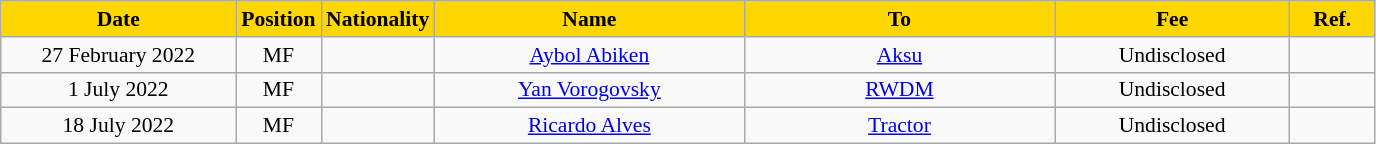<table class="wikitable"  style="text-align:center; font-size:90%; ">
<tr>
<th style="background:#FFD700; color:#000000; width:150px;">Date</th>
<th style="background:#FFD700; color:#000000; width:50px;">Position</th>
<th style="background:#FFD700; color:#000000; width:50px;">Nationality</th>
<th style="background:#FFD700; color:#000000; width:200px;">Name</th>
<th style="background:#FFD700; color:#000000; width:200px;">To</th>
<th style="background:#FFD700; color:#000000; width:150px;">Fee</th>
<th style="background:#FFD700; color:#000000; width:50px;">Ref.</th>
</tr>
<tr>
<td>27 February 2022</td>
<td>MF</td>
<td></td>
<td><a href='#'>Aybol Abiken</a></td>
<td><a href='#'>Aksu</a></td>
<td>Undisclosed</td>
<td></td>
</tr>
<tr>
<td>1 July 2022</td>
<td>MF</td>
<td></td>
<td><a href='#'>Yan Vorogovsky</a></td>
<td><a href='#'>RWDM</a></td>
<td>Undisclosed</td>
<td></td>
</tr>
<tr>
<td>18 July 2022</td>
<td>MF</td>
<td></td>
<td><a href='#'>Ricardo Alves</a></td>
<td><a href='#'>Tractor</a></td>
<td>Undisclosed</td>
<td></td>
</tr>
</table>
